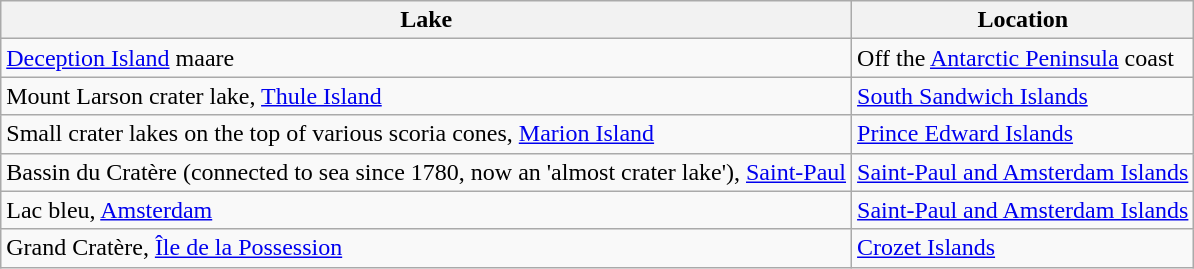<table class="wikitable">
<tr>
<th>Lake</th>
<th>Location</th>
</tr>
<tr>
<td><a href='#'>Deception Island</a> maare</td>
<td>Off the <a href='#'>Antarctic Peninsula</a> coast</td>
</tr>
<tr>
<td>Mount Larson crater lake, <a href='#'>Thule Island</a></td>
<td><a href='#'>South Sandwich Islands</a></td>
</tr>
<tr>
<td>Small crater lakes on the top of various scoria cones, <a href='#'>Marion Island</a></td>
<td><a href='#'>Prince Edward Islands</a></td>
</tr>
<tr>
<td>Bassin du Cratère (connected to sea since 1780, now an 'almost crater lake'), <a href='#'>Saint-Paul</a></td>
<td><a href='#'>Saint-Paul and Amsterdam Islands</a></td>
</tr>
<tr>
<td>Lac bleu, <a href='#'>Amsterdam</a></td>
<td><a href='#'>Saint-Paul and Amsterdam Islands</a></td>
</tr>
<tr>
<td>Grand Cratère, <a href='#'>Île de la Possession</a></td>
<td><a href='#'>Crozet Islands</a></td>
</tr>
</table>
